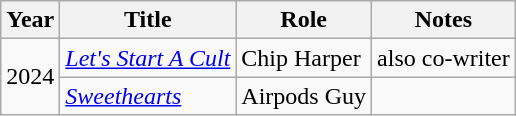<table class="wikitable">
<tr>
<th>Year</th>
<th>Title</th>
<th>Role</th>
<th>Notes</th>
</tr>
<tr>
<td rowspan="2">2024</td>
<td><em><a href='#'>Let's Start A Cult</a></em></td>
<td>Chip Harper</td>
<td>also co-writer</td>
</tr>
<tr>
<td><em><a href='#'>Sweethearts</a></em></td>
<td>Airpods Guy</td>
<td></td>
</tr>
</table>
